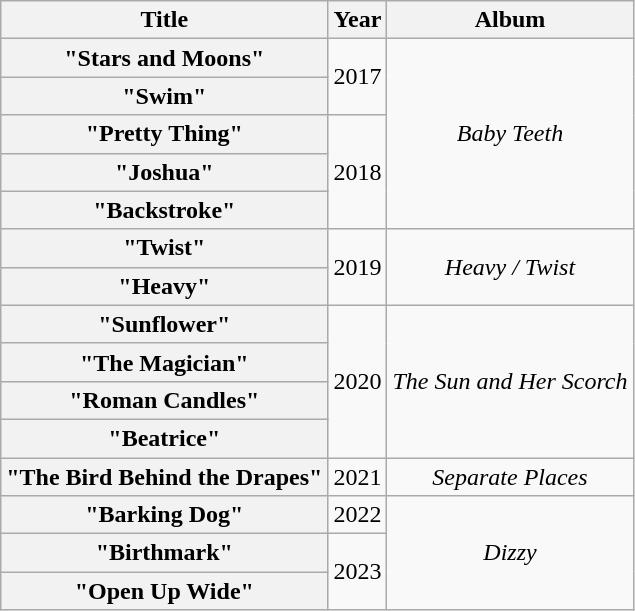<table class="wikitable  plainrowheaders" style="text-align:center;">
<tr>
<th>Title</th>
<th>Year</th>
<th>Album</th>
</tr>
<tr>
<th scope="row">"Stars and Moons"</th>
<td rowspan="2">2017</td>
<td rowspan="5"><em>Baby Teeth</em></td>
</tr>
<tr>
<th scope="row">"Swim"</th>
</tr>
<tr>
<th scope="row">"Pretty Thing"</th>
<td rowspan="3">2018</td>
</tr>
<tr>
<th scope="row">"Joshua"</th>
</tr>
<tr>
<th scope="row">"Backstroke"</th>
</tr>
<tr>
<th scope="row">"Twist"</th>
<td rowspan="2">2019</td>
<td rowspan="2"><em>Heavy / Twist</em></td>
</tr>
<tr>
<th scope="row">"Heavy"</th>
</tr>
<tr>
<th scope="row">"Sunflower"<br></th>
<td rowspan="4">2020</td>
<td rowspan="4"><em>The Sun and Her Scorch</em></td>
</tr>
<tr>
<th scope="row">"The Magician"<br></th>
</tr>
<tr>
<th scope="row">"Roman Candles"</th>
</tr>
<tr>
<th scope="row">"Beatrice"</th>
</tr>
<tr>
<th scope="row">"The Bird Behind the Drapes"</th>
<td>2021</td>
<td><em>Separate Places</em></td>
</tr>
<tr>
<th scope="row">"Barking Dog"</th>
<td>2022</td>
<td rowspan="3"><em>Dizzy</em></td>
</tr>
<tr>
<th scope="row">"Birthmark"</th>
<td rowspan="2">2023</td>
</tr>
<tr>
<th scope="row">"Open Up Wide"</th>
</tr>
</table>
